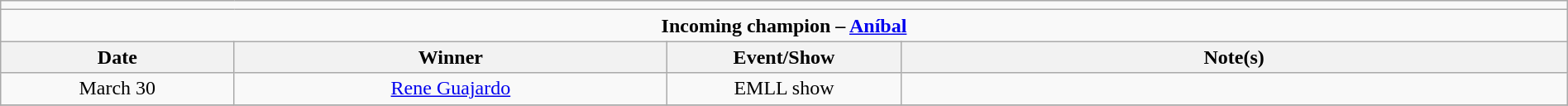<table class="wikitable" style="text-align:center; width:100%;">
<tr>
<td colspan=5></td>
</tr>
<tr>
<td colspan=5><strong>Incoming champion – <a href='#'>Aníbal</a></strong></td>
</tr>
<tr>
<th width=14%>Date</th>
<th width=26%>Winner</th>
<th width=14%>Event/Show</th>
<th width=40%>Note(s)</th>
</tr>
<tr>
<td>March 30</td>
<td><a href='#'>Rene Guajardo</a></td>
<td>EMLL show</td>
<td></td>
</tr>
<tr>
</tr>
</table>
